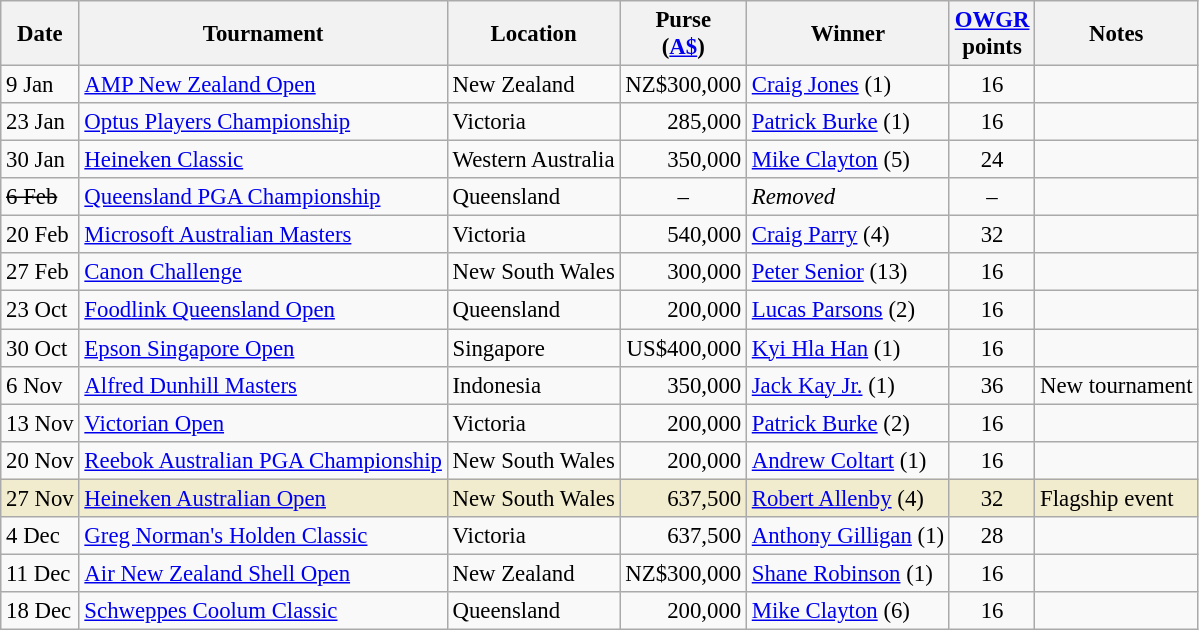<table class="wikitable" style="font-size:95%">
<tr>
<th>Date</th>
<th>Tournament</th>
<th>Location</th>
<th>Purse<br>(<a href='#'>A$</a>)</th>
<th>Winner</th>
<th><a href='#'>OWGR</a><br>points</th>
<th>Notes</th>
</tr>
<tr>
<td>9 Jan</td>
<td><a href='#'>AMP New Zealand Open</a></td>
<td>New Zealand</td>
<td align=right>NZ$300,000</td>
<td> <a href='#'>Craig Jones</a> (1)</td>
<td align=center>16</td>
<td></td>
</tr>
<tr>
<td>23 Jan</td>
<td><a href='#'>Optus Players Championship</a></td>
<td>Victoria</td>
<td align=right>285,000</td>
<td> <a href='#'>Patrick Burke</a> (1)</td>
<td align=center>16</td>
<td></td>
</tr>
<tr>
<td>30 Jan</td>
<td><a href='#'>Heineken Classic</a></td>
<td>Western Australia</td>
<td align=right>350,000</td>
<td> <a href='#'>Mike Clayton</a> (5)</td>
<td align=center>24</td>
<td></td>
</tr>
<tr>
<td><s>6 Feb</s></td>
<td><a href='#'>Queensland PGA Championship</a></td>
<td>Queensland</td>
<td align=center>–</td>
<td><em>Removed</em></td>
<td align=center>–</td>
<td></td>
</tr>
<tr>
<td>20 Feb</td>
<td><a href='#'>Microsoft Australian Masters</a></td>
<td>Victoria</td>
<td align=right>540,000</td>
<td> <a href='#'>Craig Parry</a> (4)</td>
<td align=center>32</td>
<td></td>
</tr>
<tr>
<td>27 Feb</td>
<td><a href='#'>Canon Challenge</a></td>
<td>New South Wales</td>
<td align=right>300,000</td>
<td> <a href='#'>Peter Senior</a> (13)</td>
<td align=center>16</td>
<td></td>
</tr>
<tr>
<td>23 Oct</td>
<td><a href='#'>Foodlink Queensland Open</a></td>
<td>Queensland</td>
<td align=right>200,000</td>
<td> <a href='#'>Lucas Parsons</a> (2)</td>
<td align=center>16</td>
<td></td>
</tr>
<tr>
<td>30 Oct</td>
<td><a href='#'>Epson Singapore Open</a></td>
<td>Singapore</td>
<td align=right>US$400,000</td>
<td> <a href='#'>Kyi Hla Han</a> (1)</td>
<td align=center>16</td>
<td></td>
</tr>
<tr>
<td>6 Nov</td>
<td><a href='#'>Alfred Dunhill Masters</a></td>
<td>Indonesia</td>
<td align=right>350,000</td>
<td> <a href='#'>Jack Kay Jr.</a> (1)</td>
<td align=center>36</td>
<td>New tournament</td>
</tr>
<tr>
<td>13 Nov</td>
<td><a href='#'>Victorian Open</a></td>
<td>Victoria</td>
<td align=right>200,000</td>
<td> <a href='#'>Patrick Burke</a> (2)</td>
<td align=center>16</td>
<td></td>
</tr>
<tr>
<td>20 Nov</td>
<td><a href='#'>Reebok Australian PGA Championship</a></td>
<td>New South Wales</td>
<td align=right>200,000</td>
<td> <a href='#'>Andrew Coltart</a> (1)</td>
<td align=center>16</td>
<td></td>
</tr>
<tr style="background:#f2ecce;">
<td>27 Nov</td>
<td><a href='#'>Heineken Australian Open</a></td>
<td>New South Wales</td>
<td align=right>637,500</td>
<td> <a href='#'>Robert Allenby</a> (4)</td>
<td align=center>32</td>
<td>Flagship event</td>
</tr>
<tr>
<td>4 Dec</td>
<td><a href='#'>Greg Norman's Holden Classic</a></td>
<td>Victoria</td>
<td align=right>637,500</td>
<td> <a href='#'>Anthony Gilligan</a> (1)</td>
<td align=center>28</td>
<td></td>
</tr>
<tr>
<td>11 Dec</td>
<td><a href='#'>Air New Zealand Shell Open</a></td>
<td>New Zealand</td>
<td align=right>NZ$300,000</td>
<td> <a href='#'>Shane Robinson</a> (1)</td>
<td align=center>16</td>
<td></td>
</tr>
<tr>
<td>18 Dec</td>
<td><a href='#'>Schweppes Coolum Classic</a></td>
<td>Queensland</td>
<td align=right>200,000</td>
<td> <a href='#'>Mike Clayton</a> (6)</td>
<td align=center>16</td>
<td></td>
</tr>
</table>
